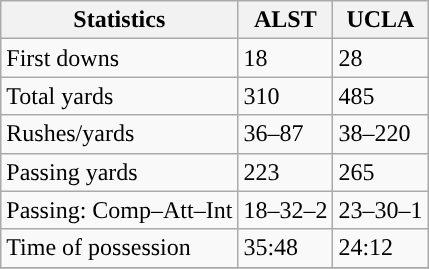<table class="wikitable" style="float: left;">
<tr>
<th>Statistics</th>
<th>ALST</th>
<th>UCLA</th>
</tr>
<tr>
<td>First downs</td>
<td>18</td>
<td>28</td>
</tr>
<tr>
<td>Total yards</td>
<td>310</td>
<td>485</td>
</tr>
<tr>
<td>Rushes/yards</td>
<td>36–87</td>
<td>38–220</td>
</tr>
<tr>
<td>Passing yards</td>
<td>223</td>
<td>265</td>
</tr>
<tr>
<td>Passing: Comp–Att–Int</td>
<td>18–32–2</td>
<td>23–30–1</td>
</tr>
<tr>
<td>Time of possession</td>
<td>35:48</td>
<td>24:12</td>
</tr>
<tr>
</tr>
</table>
